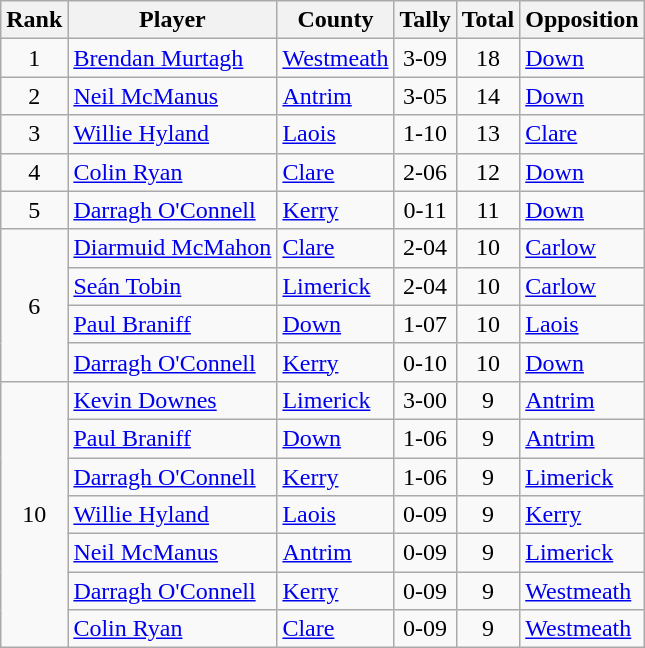<table class="wikitable">
<tr>
<th>Rank</th>
<th>Player</th>
<th>County</th>
<th>Tally</th>
<th>Total</th>
<th>Opposition</th>
</tr>
<tr>
<td rowspan=1 align=center>1</td>
<td><a href='#'>Brendan Murtagh</a></td>
<td><a href='#'>Westmeath</a></td>
<td align=center>3-09</td>
<td align=center>18</td>
<td><a href='#'>Down</a></td>
</tr>
<tr>
<td rowspan=1 align=center>2</td>
<td><a href='#'>Neil McManus</a></td>
<td><a href='#'>Antrim</a></td>
<td align=center>3-05</td>
<td align=center>14</td>
<td><a href='#'>Down</a></td>
</tr>
<tr>
<td rowspan=1 align=center>3</td>
<td><a href='#'>Willie Hyland</a></td>
<td><a href='#'>Laois</a></td>
<td align=center>1-10</td>
<td align=center>13</td>
<td><a href='#'>Clare</a></td>
</tr>
<tr>
<td rowspan=1 align=center>4</td>
<td><a href='#'>Colin Ryan</a></td>
<td><a href='#'>Clare</a></td>
<td align=center>2-06</td>
<td align=center>12</td>
<td><a href='#'>Down</a></td>
</tr>
<tr>
<td rowspan=1 align=center>5</td>
<td><a href='#'>Darragh O'Connell</a></td>
<td><a href='#'>Kerry</a></td>
<td align=center>0-11</td>
<td align=center>11</td>
<td><a href='#'>Down</a></td>
</tr>
<tr>
<td rowspan=4 align=center>6</td>
<td><a href='#'>Diarmuid McMahon</a></td>
<td><a href='#'>Clare</a></td>
<td align=center>2-04</td>
<td align=center>10</td>
<td><a href='#'>Carlow</a></td>
</tr>
<tr>
<td><a href='#'>Seán Tobin</a></td>
<td><a href='#'>Limerick</a></td>
<td align=center>2-04</td>
<td align=center>10</td>
<td><a href='#'>Carlow</a></td>
</tr>
<tr>
<td><a href='#'>Paul Braniff</a></td>
<td><a href='#'>Down</a></td>
<td align=center>1-07</td>
<td align=center>10</td>
<td><a href='#'>Laois</a></td>
</tr>
<tr>
<td><a href='#'>Darragh O'Connell</a></td>
<td><a href='#'>Kerry</a></td>
<td align=center>0-10</td>
<td align=center>10</td>
<td><a href='#'>Down</a></td>
</tr>
<tr>
<td rowspan=7 align=center>10</td>
<td><a href='#'>Kevin Downes</a></td>
<td><a href='#'>Limerick</a></td>
<td align=center>3-00</td>
<td align=center>9</td>
<td><a href='#'>Antrim</a></td>
</tr>
<tr>
<td><a href='#'>Paul Braniff</a></td>
<td><a href='#'>Down</a></td>
<td align=center>1-06</td>
<td align=center>9</td>
<td><a href='#'>Antrim</a></td>
</tr>
<tr>
<td><a href='#'>Darragh O'Connell</a></td>
<td><a href='#'>Kerry</a></td>
<td align=center>1-06</td>
<td align=center>9</td>
<td><a href='#'>Limerick</a></td>
</tr>
<tr>
<td><a href='#'>Willie Hyland</a></td>
<td><a href='#'>Laois</a></td>
<td align=center>0-09</td>
<td align=center>9</td>
<td><a href='#'>Kerry</a></td>
</tr>
<tr>
<td><a href='#'>Neil McManus</a></td>
<td><a href='#'>Antrim</a></td>
<td align=center>0-09</td>
<td align=center>9</td>
<td><a href='#'>Limerick</a></td>
</tr>
<tr>
<td><a href='#'>Darragh O'Connell</a></td>
<td><a href='#'>Kerry</a></td>
<td align=center>0-09</td>
<td align=center>9</td>
<td><a href='#'>Westmeath</a></td>
</tr>
<tr>
<td><a href='#'>Colin Ryan</a></td>
<td><a href='#'>Clare</a></td>
<td align=center>0-09</td>
<td align=center>9</td>
<td><a href='#'>Westmeath</a></td>
</tr>
</table>
